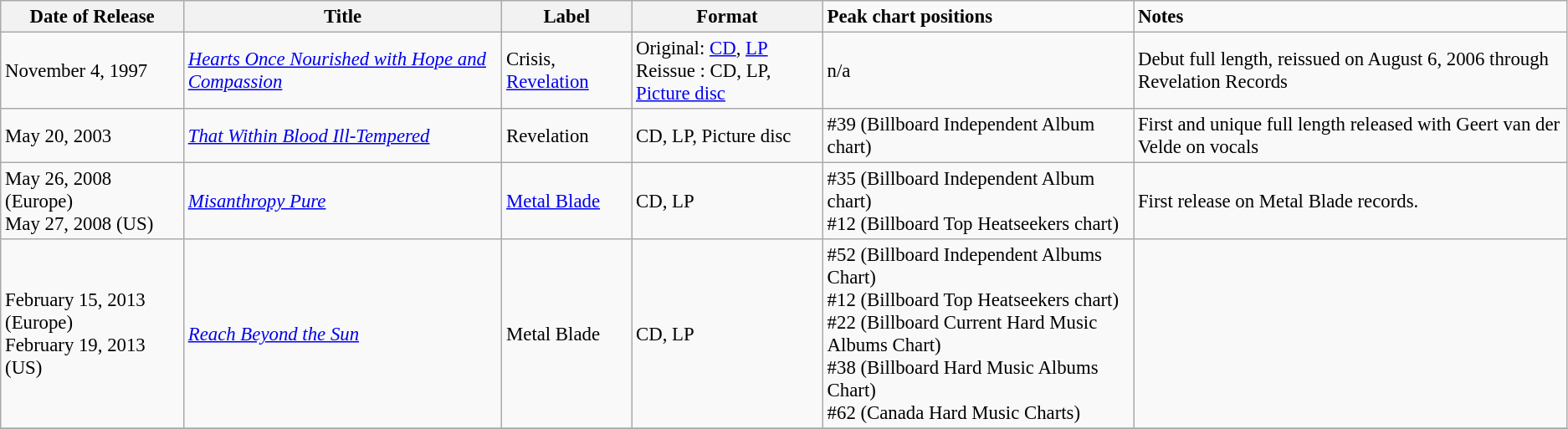<table class="wikitable" style="font-size: 95%;">
<tr>
<th>Date of Release</th>
<th>Title</th>
<th>Label</th>
<th>Format</th>
<td><strong>Peak chart positions</strong></td>
<td><strong>Notes</strong></td>
</tr>
<tr>
<td>November 4, 1997</td>
<td><em><a href='#'>Hearts Once Nourished with Hope and Compassion</a></em></td>
<td>Crisis, <a href='#'>Revelation</a></td>
<td>Original: <a href='#'>CD</a>, <a href='#'>LP</a><br> Reissue : CD, LP, <a href='#'>Picture disc</a></td>
<td>n/a</td>
<td>Debut full length, reissued on August 6, 2006 through Revelation Records</td>
</tr>
<tr>
<td>May 20, 2003</td>
<td><em><a href='#'>That Within Blood Ill-Tempered</a></em></td>
<td>Revelation</td>
<td>CD, LP, Picture disc</td>
<td>#39 (Billboard Independent Album chart)</td>
<td>First and unique full length released with Geert van der Velde on vocals</td>
</tr>
<tr>
<td>May 26, 2008 (Europe)<br>May 27, 2008 (US)</td>
<td><em><a href='#'>Misanthropy Pure</a></em></td>
<td><a href='#'>Metal Blade</a></td>
<td>CD, LP</td>
<td>#35 (Billboard Independent Album chart)<br>#12 (Billboard Top Heatseekers chart)</td>
<td>First release on Metal Blade records.</td>
</tr>
<tr>
<td>February 15, 2013 (Europe)<br>February 19, 2013 (US)</td>
<td><em><a href='#'>Reach Beyond the Sun</a></em></td>
<td>Metal Blade</td>
<td>CD, LP</td>
<td>#52 (Billboard Independent Albums Chart)<br>#12 (Billboard Top Heatseekers chart)<br> #22 (Billboard Current Hard Music Albums Chart)<br> #38 (Billboard Hard Music Albums Chart)<br>#62 (Canada Hard Music Charts)</td>
<td></td>
</tr>
<tr>
</tr>
</table>
